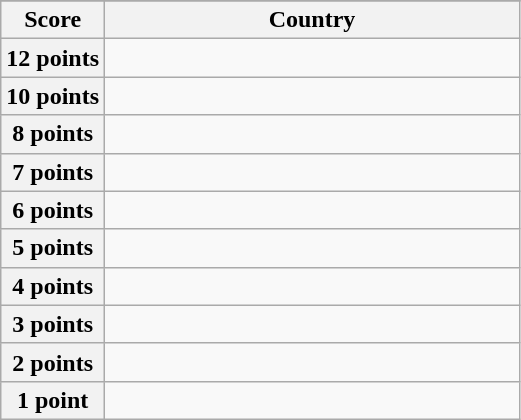<table class="wikitable">
<tr>
</tr>
<tr>
<th scope="col" width="20%">Score</th>
<th scope="col">Country</th>
</tr>
<tr>
<th scope="row">12 points</th>
<td></td>
</tr>
<tr>
<th scope="row">10 points</th>
<td></td>
</tr>
<tr>
<th scope="row">8 points</th>
<td></td>
</tr>
<tr>
<th scope="row">7 points</th>
<td></td>
</tr>
<tr>
<th scope="row">6 points</th>
<td></td>
</tr>
<tr>
<th scope="row">5 points</th>
<td></td>
</tr>
<tr>
<th scope="row">4 points</th>
<td></td>
</tr>
<tr>
<th scope="row">3 points</th>
<td></td>
</tr>
<tr>
<th scope="row">2 points</th>
<td></td>
</tr>
<tr>
<th scope="row">1 point</th>
<td></td>
</tr>
</table>
